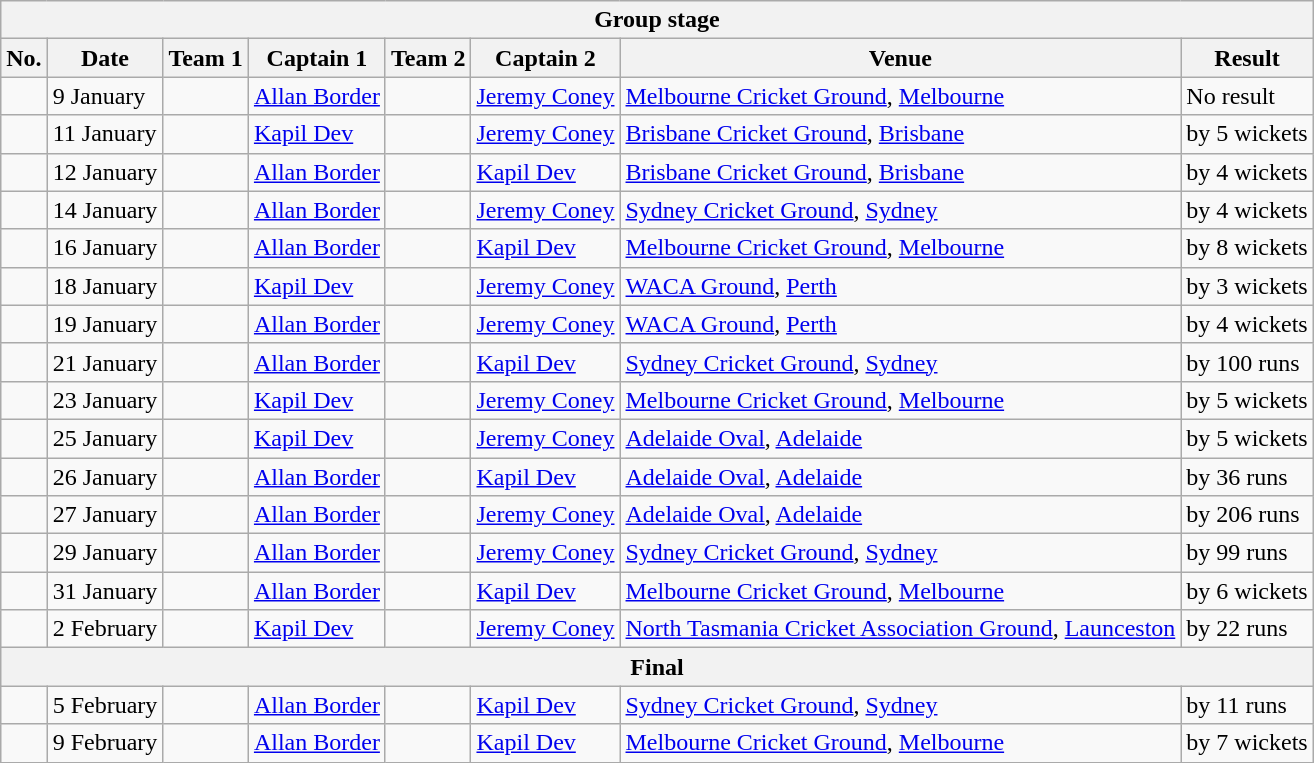<table class="wikitable">
<tr>
<th colspan="9">Group stage</th>
</tr>
<tr>
<th>No.</th>
<th>Date</th>
<th>Team 1</th>
<th>Captain 1</th>
<th>Team 2</th>
<th>Captain 2</th>
<th>Venue</th>
<th>Result</th>
</tr>
<tr>
<td></td>
<td>9 January</td>
<td></td>
<td><a href='#'>Allan Border</a></td>
<td></td>
<td><a href='#'>Jeremy Coney</a></td>
<td><a href='#'>Melbourne Cricket Ground</a>, <a href='#'>Melbourne</a></td>
<td>No result</td>
</tr>
<tr>
<td></td>
<td>11 January</td>
<td></td>
<td><a href='#'>Kapil Dev</a></td>
<td></td>
<td><a href='#'>Jeremy Coney</a></td>
<td><a href='#'>Brisbane Cricket Ground</a>, <a href='#'>Brisbane</a></td>
<td> by 5 wickets</td>
</tr>
<tr>
<td></td>
<td>12 January</td>
<td></td>
<td><a href='#'>Allan Border</a></td>
<td></td>
<td><a href='#'>Kapil Dev</a></td>
<td><a href='#'>Brisbane Cricket Ground</a>, <a href='#'>Brisbane</a></td>
<td> by 4 wickets</td>
</tr>
<tr>
<td></td>
<td>14 January</td>
<td></td>
<td><a href='#'>Allan Border</a></td>
<td></td>
<td><a href='#'>Jeremy Coney</a></td>
<td><a href='#'>Sydney Cricket Ground</a>, <a href='#'>Sydney</a></td>
<td> by 4 wickets</td>
</tr>
<tr>
<td></td>
<td>16 January</td>
<td></td>
<td><a href='#'>Allan Border</a></td>
<td></td>
<td><a href='#'>Kapil Dev</a></td>
<td><a href='#'>Melbourne Cricket Ground</a>, <a href='#'>Melbourne</a></td>
<td> by 8 wickets</td>
</tr>
<tr>
<td></td>
<td>18 January</td>
<td></td>
<td><a href='#'>Kapil Dev</a></td>
<td></td>
<td><a href='#'>Jeremy Coney</a></td>
<td><a href='#'>WACA Ground</a>, <a href='#'>Perth</a></td>
<td> by 3 wickets</td>
</tr>
<tr>
<td></td>
<td>19 January</td>
<td></td>
<td><a href='#'>Allan Border</a></td>
<td></td>
<td><a href='#'>Jeremy Coney</a></td>
<td><a href='#'>WACA Ground</a>, <a href='#'>Perth</a></td>
<td> by 4 wickets</td>
</tr>
<tr>
<td></td>
<td>21 January</td>
<td></td>
<td><a href='#'>Allan Border</a></td>
<td></td>
<td><a href='#'>Kapil Dev</a></td>
<td><a href='#'>Sydney Cricket Ground</a>, <a href='#'>Sydney</a></td>
<td> by 100 runs</td>
</tr>
<tr>
<td></td>
<td>23 January</td>
<td></td>
<td><a href='#'>Kapil Dev</a></td>
<td></td>
<td><a href='#'>Jeremy Coney</a></td>
<td><a href='#'>Melbourne Cricket Ground</a>, <a href='#'>Melbourne</a></td>
<td> by 5 wickets</td>
</tr>
<tr>
<td></td>
<td>25 January</td>
<td></td>
<td><a href='#'>Kapil Dev</a></td>
<td></td>
<td><a href='#'>Jeremy Coney</a></td>
<td><a href='#'>Adelaide Oval</a>, <a href='#'>Adelaide</a></td>
<td> by 5 wickets</td>
</tr>
<tr>
<td></td>
<td>26 January</td>
<td></td>
<td><a href='#'>Allan Border</a></td>
<td></td>
<td><a href='#'>Kapil Dev</a></td>
<td><a href='#'>Adelaide Oval</a>, <a href='#'>Adelaide</a></td>
<td> by 36 runs</td>
</tr>
<tr>
<td></td>
<td>27 January</td>
<td></td>
<td><a href='#'>Allan Border</a></td>
<td></td>
<td><a href='#'>Jeremy Coney</a></td>
<td><a href='#'>Adelaide Oval</a>, <a href='#'>Adelaide</a></td>
<td> by 206 runs</td>
</tr>
<tr>
<td></td>
<td>29 January</td>
<td></td>
<td><a href='#'>Allan Border</a></td>
<td></td>
<td><a href='#'>Jeremy Coney</a></td>
<td><a href='#'>Sydney Cricket Ground</a>, <a href='#'>Sydney</a></td>
<td> by 99 runs</td>
</tr>
<tr>
<td></td>
<td>31 January</td>
<td></td>
<td><a href='#'>Allan Border</a></td>
<td></td>
<td><a href='#'>Kapil Dev</a></td>
<td><a href='#'>Melbourne Cricket Ground</a>, <a href='#'>Melbourne</a></td>
<td> by 6 wickets</td>
</tr>
<tr>
<td></td>
<td>2 February</td>
<td></td>
<td><a href='#'>Kapil Dev</a></td>
<td></td>
<td><a href='#'>Jeremy Coney</a></td>
<td><a href='#'>North Tasmania Cricket Association Ground</a>, <a href='#'>Launceston</a></td>
<td> by 22 runs</td>
</tr>
<tr>
<th colspan="9">Final</th>
</tr>
<tr>
<td></td>
<td>5 February</td>
<td></td>
<td><a href='#'>Allan Border</a></td>
<td></td>
<td><a href='#'>Kapil Dev</a></td>
<td><a href='#'>Sydney Cricket Ground</a>, <a href='#'>Sydney</a></td>
<td> by 11 runs</td>
</tr>
<tr>
<td></td>
<td>9 February</td>
<td></td>
<td><a href='#'>Allan Border</a></td>
<td></td>
<td><a href='#'>Kapil Dev</a></td>
<td><a href='#'>Melbourne Cricket Ground</a>, <a href='#'>Melbourne</a></td>
<td> by 7 wickets</td>
</tr>
</table>
